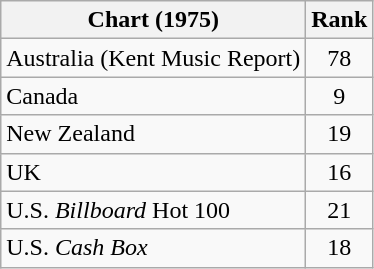<table class="wikitable sortable">
<tr>
<th align="left">Chart (1975)</th>
<th style="text-align:center;">Rank</th>
</tr>
<tr>
<td>Australia (Kent Music Report)</td>
<td style="text-align:center;">78</td>
</tr>
<tr>
<td>Canada </td>
<td style="text-align:center;">9</td>
</tr>
<tr>
<td>New Zealand </td>
<td style="text-align:center;">19</td>
</tr>
<tr>
<td>UK </td>
<td style="text-align:center;">16</td>
</tr>
<tr>
<td>U.S. <em>Billboard</em> Hot 100 </td>
<td style="text-align:center;">21</td>
</tr>
<tr>
<td>U.S. <em>Cash Box</em> </td>
<td style="text-align:center;">18</td>
</tr>
</table>
